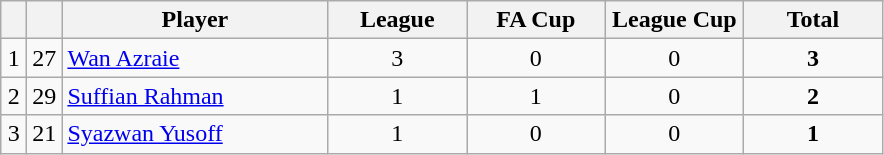<table class="wikitable" style="text-align:center">
<tr>
<th width=10></th>
<th width=10></th>
<th width=170>Player</th>
<th width=85>League</th>
<th width=85>FA Cup</th>
<th width=85>League Cup</th>
<th width=85>Total</th>
</tr>
<tr>
<td>1</td>
<td>27</td>
<td align=left> <a href='#'>Wan Azraie</a></td>
<td>3</td>
<td>0</td>
<td>0</td>
<td><strong>3</strong></td>
</tr>
<tr>
<td>2</td>
<td>29</td>
<td align=left> <a href='#'>Suffian Rahman</a></td>
<td>1</td>
<td>1</td>
<td>0</td>
<td><strong>2</strong></td>
</tr>
<tr>
<td>3</td>
<td>21</td>
<td align=left> <a href='#'>Syazwan Yusoff</a></td>
<td>1</td>
<td>0</td>
<td>0</td>
<td><strong>1</strong></td>
</tr>
</table>
